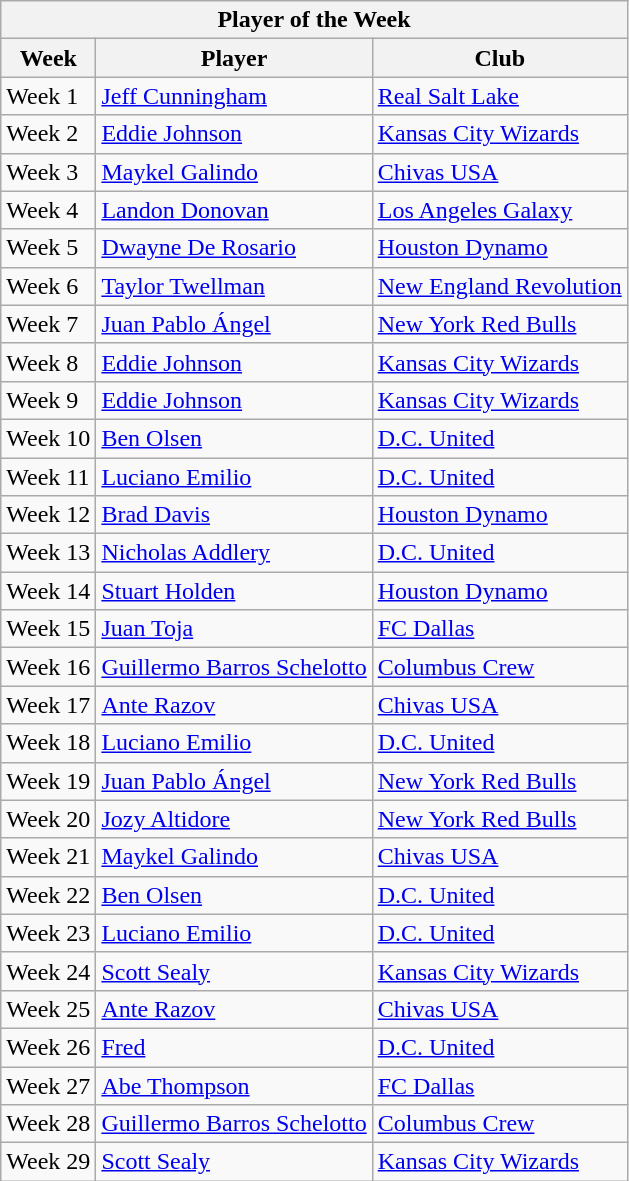<table class="wikitable collapsible collapsed">
<tr>
<th colspan="3">Player of the Week</th>
</tr>
<tr>
<th>Week</th>
<th>Player</th>
<th>Club</th>
</tr>
<tr>
<td>Week 1</td>
<td> <a href='#'>Jeff Cunningham</a></td>
<td><a href='#'>Real Salt Lake</a></td>
</tr>
<tr>
<td>Week 2</td>
<td> <a href='#'>Eddie Johnson</a></td>
<td><a href='#'>Kansas City Wizards</a></td>
</tr>
<tr>
<td>Week 3</td>
<td> <a href='#'>Maykel Galindo</a></td>
<td><a href='#'>Chivas USA</a></td>
</tr>
<tr>
<td>Week 4</td>
<td> <a href='#'>Landon Donovan</a></td>
<td><a href='#'>Los Angeles Galaxy</a></td>
</tr>
<tr>
<td>Week 5</td>
<td> <a href='#'>Dwayne De Rosario</a></td>
<td><a href='#'>Houston Dynamo</a></td>
</tr>
<tr>
<td>Week 6</td>
<td> <a href='#'>Taylor Twellman</a></td>
<td><a href='#'>New England Revolution</a></td>
</tr>
<tr>
<td>Week 7</td>
<td> <a href='#'>Juan Pablo Ángel</a></td>
<td><a href='#'>New York Red Bulls</a></td>
</tr>
<tr>
<td>Week 8</td>
<td> <a href='#'>Eddie Johnson</a></td>
<td><a href='#'>Kansas City Wizards</a></td>
</tr>
<tr>
<td>Week 9</td>
<td> <a href='#'>Eddie Johnson</a></td>
<td><a href='#'>Kansas City Wizards</a></td>
</tr>
<tr>
<td>Week 10</td>
<td> <a href='#'>Ben Olsen</a></td>
<td><a href='#'>D.C. United</a></td>
</tr>
<tr>
<td>Week 11</td>
<td> <a href='#'>Luciano Emilio</a></td>
<td><a href='#'>D.C. United</a></td>
</tr>
<tr>
<td>Week 12</td>
<td> <a href='#'>Brad Davis</a></td>
<td><a href='#'>Houston Dynamo</a></td>
</tr>
<tr>
<td>Week 13</td>
<td> <a href='#'>Nicholas Addlery</a></td>
<td><a href='#'>D.C. United</a></td>
</tr>
<tr>
<td>Week 14</td>
<td> <a href='#'>Stuart Holden</a></td>
<td><a href='#'>Houston Dynamo</a></td>
</tr>
<tr>
<td>Week 15</td>
<td> <a href='#'>Juan Toja</a></td>
<td><a href='#'>FC Dallas</a></td>
</tr>
<tr>
<td>Week 16</td>
<td> <a href='#'>Guillermo Barros Schelotto</a></td>
<td><a href='#'>Columbus Crew</a></td>
</tr>
<tr>
<td>Week 17</td>
<td> <a href='#'>Ante Razov</a></td>
<td><a href='#'>Chivas USA</a></td>
</tr>
<tr>
<td>Week 18</td>
<td> <a href='#'>Luciano Emilio</a></td>
<td><a href='#'>D.C. United</a></td>
</tr>
<tr>
<td>Week 19</td>
<td> <a href='#'>Juan Pablo Ángel</a></td>
<td><a href='#'>New York Red Bulls</a></td>
</tr>
<tr>
<td>Week 20</td>
<td> <a href='#'>Jozy Altidore</a></td>
<td><a href='#'>New York Red Bulls</a></td>
</tr>
<tr>
<td>Week 21</td>
<td> <a href='#'>Maykel Galindo</a></td>
<td><a href='#'>Chivas USA</a></td>
</tr>
<tr>
<td>Week 22</td>
<td> <a href='#'>Ben Olsen</a></td>
<td><a href='#'>D.C. United</a></td>
</tr>
<tr>
<td>Week 23</td>
<td> <a href='#'>Luciano Emilio</a></td>
<td><a href='#'>D.C. United</a></td>
</tr>
<tr>
<td>Week 24</td>
<td> <a href='#'>Scott Sealy</a></td>
<td><a href='#'>Kansas City Wizards</a></td>
</tr>
<tr>
<td>Week 25</td>
<td> <a href='#'>Ante Razov</a></td>
<td><a href='#'>Chivas USA</a></td>
</tr>
<tr>
<td>Week 26</td>
<td> <a href='#'>Fred</a></td>
<td><a href='#'>D.C. United</a></td>
</tr>
<tr>
<td>Week 27</td>
<td> <a href='#'>Abe Thompson</a></td>
<td><a href='#'>FC Dallas</a></td>
</tr>
<tr>
<td>Week 28</td>
<td> <a href='#'>Guillermo Barros Schelotto</a></td>
<td><a href='#'>Columbus Crew</a></td>
</tr>
<tr>
<td>Week 29</td>
<td> <a href='#'>Scott Sealy</a></td>
<td><a href='#'>Kansas City Wizards</a></td>
</tr>
</table>
